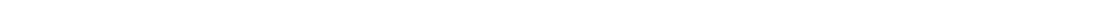<table style="width:70%; text-align:center;">
<tr style="color:white;">
<td style="background:"><strong>1</strong></td>
<td style="background:"><strong>1</strong></td>
<td style="background:"><strong>1</strong></td>
<td style="background:"><strong>1</strong></td>
<td style="background:"><strong>1</strong></td>
<td style="background:"><strong>2</strong></td>
</tr>
</table>
